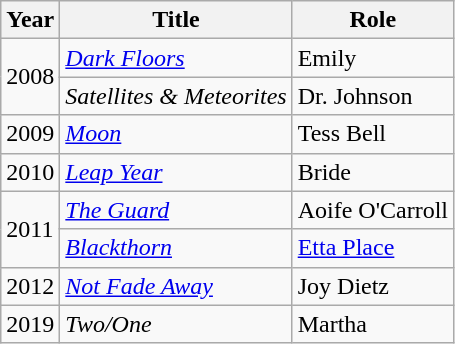<table class="wikitable">
<tr>
<th>Year</th>
<th>Title</th>
<th>Role</th>
</tr>
<tr>
<td rowspan="2">2008</td>
<td><em><a href='#'>Dark Floors</a></em></td>
<td>Emily</td>
</tr>
<tr>
<td><em>Satellites & Meteorites</em></td>
<td>Dr. Johnson</td>
</tr>
<tr>
<td>2009</td>
<td><em><a href='#'>Moon</a></em></td>
<td>Tess Bell</td>
</tr>
<tr>
<td>2010</td>
<td><em><a href='#'>Leap Year</a></em></td>
<td>Bride</td>
</tr>
<tr>
<td rowspan="2">2011</td>
<td><em><a href='#'>The Guard</a></em></td>
<td>Aoife O'Carroll</td>
</tr>
<tr>
<td><em><a href='#'>Blackthorn</a></em></td>
<td><a href='#'>Etta Place</a></td>
</tr>
<tr>
<td>2012</td>
<td><em><a href='#'>Not Fade Away</a></em></td>
<td>Joy Dietz</td>
</tr>
<tr>
<td>2019</td>
<td><em>Two/One</em></td>
<td>Martha</td>
</tr>
</table>
